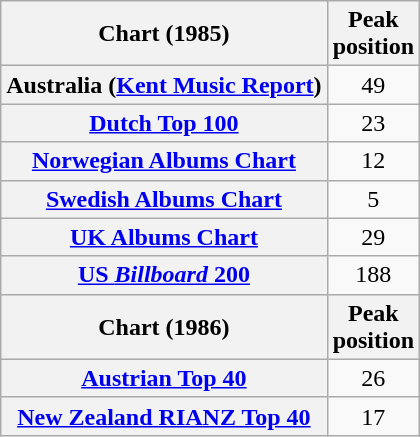<table class="wikitable sortable plainrowheaders" style="text-align:left;">
<tr>
<th scope="col">Chart (1985)</th>
<th scope="col">Peak<br>position</th>
</tr>
<tr>
<th scope="row">Australia (<a href='#'>Kent Music Report</a>)</th>
<td style="text-align:center;">49</td>
</tr>
<tr>
<th scope="row"><a href='#'>Dutch Top 100</a></th>
<td style="text-align:center;">23</td>
</tr>
<tr>
<th scope="row"><a href='#'>Norwegian Albums Chart</a></th>
<td style="text-align:center;">12</td>
</tr>
<tr>
<th scope="row"><a href='#'>Swedish Albums Chart</a></th>
<td style="text-align:center;">5</td>
</tr>
<tr>
<th scope="row"><a href='#'>UK Albums Chart</a></th>
<td style="text-align:center;">29</td>
</tr>
<tr>
<th scope="row"><a href='#'>US <em>Billboard</em> 200</a></th>
<td style="text-align:center;">188</td>
</tr>
<tr>
<th scope="col">Chart (1986)</th>
<th scope="col">Peak<br>position</th>
</tr>
<tr>
<th scope="row"><a href='#'>Austrian Top 40</a></th>
<td style="text-align:center;">26</td>
</tr>
<tr>
<th scope="row"><a href='#'>New Zealand RIANZ Top 40</a></th>
<td style="text-align:center;">17</td>
</tr>
</table>
